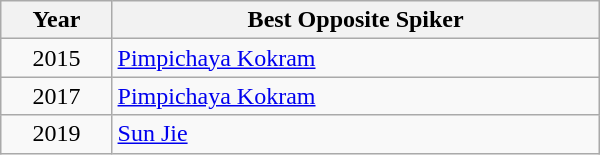<table class="wikitable" style="width: 400px;">
<tr>
<th width="40">Year</th>
<th width="200">Best Opposite Spiker</th>
</tr>
<tr>
<td align=center>2015</td>
<td> <a href='#'>Pimpichaya Kokram</a></td>
</tr>
<tr>
<td align=center>2017</td>
<td> <a href='#'>Pimpichaya Kokram</a></td>
</tr>
<tr>
<td align=center>2019</td>
<td> <a href='#'>Sun Jie</a></td>
</tr>
</table>
